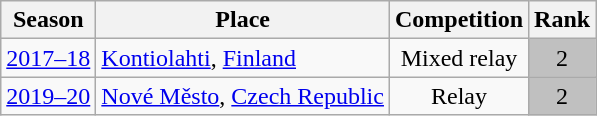<table class="wikitable sortable" style="text-align: center;">
<tr>
<th>Season</th>
<th>Place</th>
<th>Competition</th>
<th>Rank</th>
</tr>
<tr>
<td><a href='#'>2017–18</a></td>
<td align="left"> <a href='#'>Kontiolahti</a>, <a href='#'>Finland</a></td>
<td>Mixed relay</td>
<td bgcolor=silver>2</td>
</tr>
<tr>
<td><a href='#'>2019–20</a></td>
<td align="left"> <a href='#'>Nové Město</a>, <a href='#'>Czech Republic</a></td>
<td>Relay</td>
<td bgcolor=silver>2</td>
</tr>
</table>
